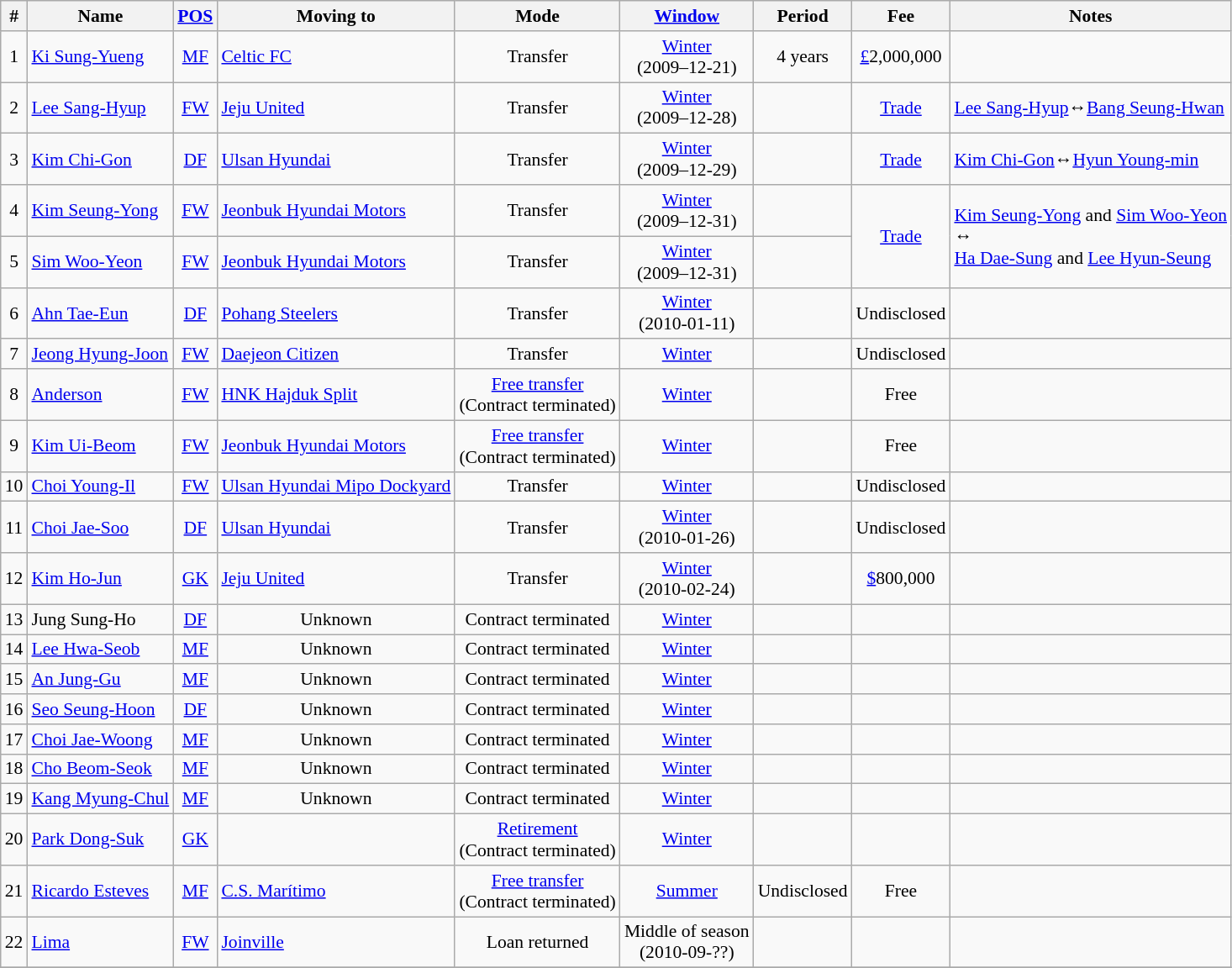<table class="wikitable sortable" style="text-align: center; font-size:90%;">
<tr>
<th>#</th>
<th>Name</th>
<th><a href='#'>POS</a></th>
<th>Moving to</th>
<th>Mode</th>
<th><a href='#'>Window</a></th>
<th>Period</th>
<th>Fee</th>
<th>Notes</th>
</tr>
<tr>
<td>1</td>
<td align=left> <a href='#'>Ki Sung-Yueng</a></td>
<td><a href='#'>MF</a></td>
<td align=left> <a href='#'>Celtic FC</a></td>
<td>Transfer</td>
<td><a href='#'>Winter</a><br>(2009–12-21)</td>
<td>4 years</td>
<td><a href='#'>£</a>2,000,000</td>
<td></td>
</tr>
<tr>
<td>2</td>
<td align=left> <a href='#'>Lee Sang-Hyup</a></td>
<td><a href='#'>FW</a></td>
<td align=left> <a href='#'>Jeju United</a></td>
<td>Transfer</td>
<td><a href='#'>Winter</a><br>(2009–12-28)</td>
<td></td>
<td><a href='#'>Trade</a></td>
<td align=left><a href='#'>Lee Sang-Hyup</a>↔<a href='#'>Bang Seung-Hwan</a></td>
</tr>
<tr>
<td>3</td>
<td align=left> <a href='#'>Kim Chi-Gon</a></td>
<td><a href='#'>DF</a></td>
<td align=left> <a href='#'>Ulsan Hyundai</a></td>
<td>Transfer</td>
<td><a href='#'>Winter</a><br>(2009–12-29)</td>
<td></td>
<td><a href='#'>Trade</a></td>
<td align=left><a href='#'>Kim Chi-Gon</a>↔<a href='#'>Hyun Young-min</a></td>
</tr>
<tr>
<td>4</td>
<td align=left> <a href='#'>Kim Seung-Yong</a></td>
<td><a href='#'>FW</a></td>
<td align=left> <a href='#'>Jeonbuk Hyundai Motors</a></td>
<td>Transfer</td>
<td><a href='#'>Winter</a><br>(2009–12-31)</td>
<td></td>
<td rowspan="2"><a href='#'>Trade</a></td>
<td rowspan="2" align=left><a href='#'>Kim Seung-Yong</a> and <a href='#'>Sim Woo-Yeon</a><br>↔<br><a href='#'>Ha Dae-Sung</a> and <a href='#'>Lee Hyun-Seung</a></td>
</tr>
<tr>
<td>5</td>
<td align=left> <a href='#'>Sim Woo-Yeon</a></td>
<td><a href='#'>FW</a></td>
<td align=left> <a href='#'>Jeonbuk Hyundai Motors</a></td>
<td>Transfer</td>
<td><a href='#'>Winter</a><br>(2009–12-31)</td>
<td></td>
</tr>
<tr>
<td>6</td>
<td align=left> <a href='#'>Ahn Tae-Eun</a></td>
<td><a href='#'>DF</a></td>
<td align=left> <a href='#'>Pohang Steelers</a></td>
<td>Transfer</td>
<td><a href='#'>Winter</a><br>(2010-01-11)</td>
<td></td>
<td>Undisclosed</td>
<td></td>
</tr>
<tr>
<td>7</td>
<td align=left> <a href='#'>Jeong Hyung-Joon</a></td>
<td><a href='#'>FW</a></td>
<td align=left> <a href='#'>Daejeon Citizen</a></td>
<td>Transfer</td>
<td><a href='#'>Winter</a></td>
<td></td>
<td>Undisclosed</td>
<td></td>
</tr>
<tr>
<td>8</td>
<td align=left> <a href='#'>Anderson</a></td>
<td><a href='#'>FW</a></td>
<td align=left> <a href='#'>HNK Hajduk Split</a></td>
<td><a href='#'>Free transfer</a><br>(Contract terminated)</td>
<td><a href='#'>Winter</a></td>
<td></td>
<td>Free</td>
<td></td>
</tr>
<tr>
<td>9</td>
<td align=left> <a href='#'>Kim Ui-Beom</a></td>
<td><a href='#'>FW</a></td>
<td align=left> <a href='#'>Jeonbuk Hyundai Motors</a></td>
<td><a href='#'>Free transfer</a><br>(Contract terminated)</td>
<td><a href='#'>Winter</a></td>
<td></td>
<td>Free</td>
<td></td>
</tr>
<tr>
<td>10</td>
<td align=left> <a href='#'>Choi Young-Il</a></td>
<td><a href='#'>FW</a></td>
<td align=left> <a href='#'>Ulsan Hyundai Mipo Dockyard</a></td>
<td>Transfer</td>
<td><a href='#'>Winter</a></td>
<td></td>
<td>Undisclosed</td>
<td></td>
</tr>
<tr>
<td>11</td>
<td align=left> <a href='#'>Choi Jae-Soo</a></td>
<td><a href='#'>DF</a></td>
<td align=left> <a href='#'>Ulsan Hyundai</a></td>
<td>Transfer</td>
<td><a href='#'>Winter</a><br>(2010-01-26)</td>
<td></td>
<td>Undisclosed</td>
<td></td>
</tr>
<tr>
<td>12</td>
<td align=left> <a href='#'>Kim Ho-Jun</a></td>
<td><a href='#'>GK</a></td>
<td align=left> <a href='#'>Jeju United</a></td>
<td>Transfer</td>
<td><a href='#'>Winter</a><br>(2010-02-24)</td>
<td></td>
<td><a href='#'>$</a>800,000</td>
<td></td>
</tr>
<tr>
<td>13</td>
<td align=left> Jung Sung-Ho</td>
<td><a href='#'>DF</a></td>
<td>Unknown</td>
<td>Contract terminated</td>
<td><a href='#'>Winter</a></td>
<td></td>
<td></td>
<td></td>
</tr>
<tr>
<td>14</td>
<td align=left> <a href='#'>Lee Hwa-Seob</a></td>
<td><a href='#'>MF</a></td>
<td>Unknown</td>
<td>Contract terminated</td>
<td><a href='#'>Winter</a></td>
<td></td>
<td></td>
<td></td>
</tr>
<tr>
<td>15</td>
<td align=left> <a href='#'>An Jung-Gu</a></td>
<td><a href='#'>MF</a></td>
<td>Unknown</td>
<td>Contract terminated</td>
<td><a href='#'>Winter</a></td>
<td></td>
<td></td>
<td></td>
</tr>
<tr>
<td>16</td>
<td align=left> <a href='#'>Seo Seung-Hoon</a></td>
<td><a href='#'>DF</a></td>
<td>Unknown</td>
<td>Contract terminated</td>
<td><a href='#'>Winter</a></td>
<td></td>
<td></td>
<td></td>
</tr>
<tr>
<td>17</td>
<td align=left> <a href='#'>Choi Jae-Woong</a></td>
<td><a href='#'>MF</a></td>
<td>Unknown</td>
<td>Contract terminated</td>
<td><a href='#'>Winter</a></td>
<td></td>
<td></td>
<td></td>
</tr>
<tr>
<td>18</td>
<td align=left> <a href='#'>Cho Beom-Seok</a></td>
<td><a href='#'>MF</a></td>
<td>Unknown</td>
<td>Contract terminated</td>
<td><a href='#'>Winter</a></td>
<td></td>
<td></td>
<td></td>
</tr>
<tr>
<td>19</td>
<td align=left> <a href='#'>Kang Myung-Chul</a></td>
<td><a href='#'>MF</a></td>
<td>Unknown</td>
<td>Contract terminated</td>
<td><a href='#'>Winter</a></td>
<td></td>
<td></td>
<td></td>
</tr>
<tr>
<td>20</td>
<td align=left> <a href='#'>Park Dong-Suk</a></td>
<td><a href='#'>GK</a></td>
<td></td>
<td><a href='#'>Retirement</a><br>(Contract terminated)</td>
<td><a href='#'>Winter</a></td>
<td></td>
<td></td>
<td></td>
</tr>
<tr>
<td>21</td>
<td align=left> <a href='#'>Ricardo Esteves</a></td>
<td><a href='#'>MF</a></td>
<td align=left> <a href='#'>C.S. Marítimo</a></td>
<td><a href='#'>Free transfer</a><br>(Contract terminated)</td>
<td><a href='#'>Summer</a></td>
<td>Undisclosed</td>
<td>Free</td>
<td></td>
</tr>
<tr>
<td>22</td>
<td align=left> <a href='#'>Lima</a></td>
<td><a href='#'>FW</a></td>
<td align=left> <a href='#'>Joinville</a></td>
<td>Loan returned</td>
<td>Middle of season<br>(2010-09-??)</td>
<td></td>
<td></td>
<td></td>
</tr>
<tr>
</tr>
</table>
